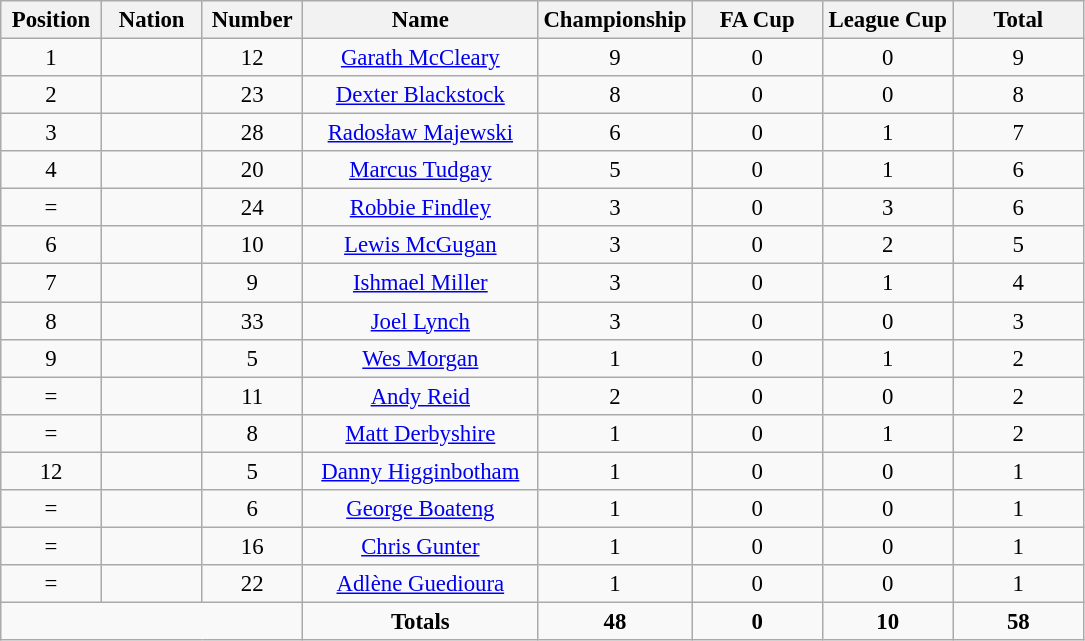<table class="wikitable" style="font-size: 95%; text-align: center;">
<tr>
<th width=60>Position</th>
<th width=60>Nation</th>
<th width=60>Number</th>
<th width=150>Name</th>
<th width=80>Championship</th>
<th width=80>FA Cup</th>
<th width=80>League Cup</th>
<th width=80>Total</th>
</tr>
<tr>
<td>1</td>
<td></td>
<td>12</td>
<td><a href='#'>Garath McCleary</a></td>
<td>9</td>
<td>0</td>
<td>0</td>
<td>9</td>
</tr>
<tr>
<td>2</td>
<td></td>
<td>23</td>
<td><a href='#'>Dexter Blackstock</a></td>
<td>8</td>
<td>0</td>
<td>0</td>
<td>8</td>
</tr>
<tr>
<td>3</td>
<td></td>
<td>28</td>
<td><a href='#'>Radosław Majewski</a></td>
<td>6</td>
<td>0</td>
<td>1</td>
<td>7</td>
</tr>
<tr>
<td>4</td>
<td></td>
<td>20</td>
<td><a href='#'>Marcus Tudgay</a></td>
<td>5</td>
<td>0</td>
<td>1</td>
<td>6</td>
</tr>
<tr>
<td>=</td>
<td></td>
<td>24</td>
<td><a href='#'>Robbie Findley</a></td>
<td>3</td>
<td>0</td>
<td>3</td>
<td>6</td>
</tr>
<tr>
<td>6</td>
<td></td>
<td>10</td>
<td><a href='#'>Lewis McGugan</a></td>
<td>3</td>
<td>0</td>
<td>2</td>
<td>5</td>
</tr>
<tr>
<td>7</td>
<td></td>
<td>9</td>
<td><a href='#'>Ishmael Miller</a></td>
<td>3</td>
<td>0</td>
<td>1</td>
<td>4</td>
</tr>
<tr>
<td>8</td>
<td></td>
<td>33</td>
<td><a href='#'>Joel Lynch</a></td>
<td>3</td>
<td>0</td>
<td>0</td>
<td>3</td>
</tr>
<tr>
<td>9</td>
<td></td>
<td>5</td>
<td><a href='#'>Wes Morgan</a></td>
<td>1</td>
<td>0</td>
<td>1</td>
<td>2</td>
</tr>
<tr>
<td>=</td>
<td></td>
<td>11</td>
<td><a href='#'>Andy Reid</a></td>
<td>2</td>
<td>0</td>
<td>0</td>
<td>2</td>
</tr>
<tr>
<td>=</td>
<td></td>
<td>8</td>
<td><a href='#'>Matt Derbyshire</a></td>
<td>1</td>
<td>0</td>
<td>1</td>
<td>2</td>
</tr>
<tr>
<td>12</td>
<td></td>
<td>5</td>
<td><a href='#'>Danny Higginbotham</a></td>
<td>1</td>
<td>0</td>
<td>0</td>
<td>1</td>
</tr>
<tr>
<td>=</td>
<td></td>
<td>6</td>
<td><a href='#'>George Boateng</a></td>
<td>1</td>
<td>0</td>
<td>0</td>
<td>1</td>
</tr>
<tr>
<td>=</td>
<td></td>
<td>16</td>
<td><a href='#'>Chris Gunter</a></td>
<td>1</td>
<td>0</td>
<td>0</td>
<td>1</td>
</tr>
<tr>
<td>=</td>
<td></td>
<td>22</td>
<td><a href='#'>Adlène Guedioura</a></td>
<td>1</td>
<td>0</td>
<td>0</td>
<td>1</td>
</tr>
<tr>
<td colspan="3"></td>
<td><strong>Totals</strong></td>
<td><strong>48</strong></td>
<td><strong>0</strong></td>
<td><strong>10</strong></td>
<td><strong>58</strong></td>
</tr>
</table>
